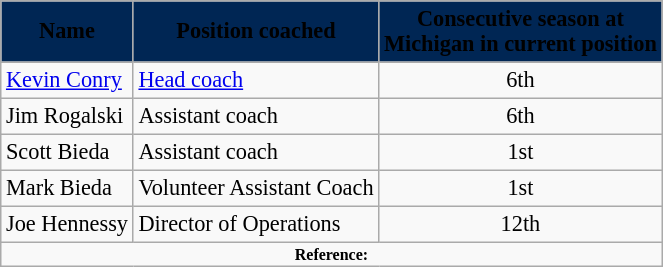<table class="wikitable" style="font-size:93%;">
<tr>
<th style="background:#002654;"><span>Name</span></th>
<th style="background:#002654;"><span>Position coached</span></th>
<th style="background:#002654;"><span>Consecutive season at<br>Michigan in current position</span></th>
</tr>
<tr>
<td><a href='#'>Kevin Conry</a></td>
<td><a href='#'>Head coach</a></td>
<td align=center>6th</td>
</tr>
<tr>
<td>Jim Rogalski</td>
<td>Assistant coach</td>
<td align=center>6th</td>
</tr>
<tr>
<td>Scott Bieda</td>
<td>Assistant coach</td>
<td align=center>1st</td>
</tr>
<tr>
<td>Mark Bieda</td>
<td>Volunteer Assistant Coach</td>
<td align=center>1st</td>
</tr>
<tr>
<td>Joe Hennessy</td>
<td>Director of Operations</td>
<td align=center>12th</td>
</tr>
<tr>
<td colspan="4"  style="font-size:8pt; text-align:center;"><strong>Reference:</strong></td>
</tr>
</table>
